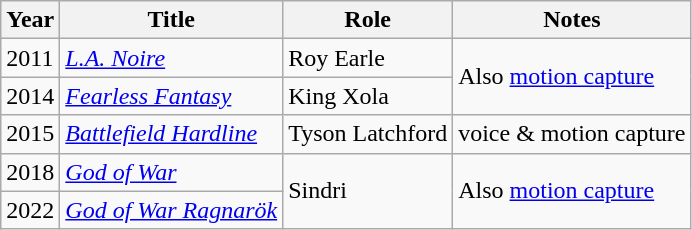<table class="wikitable sortable">
<tr>
<th>Year</th>
<th>Title</th>
<th>Role</th>
<th class="unsortable">Notes</th>
</tr>
<tr>
<td>2011</td>
<td><em><a href='#'>L.A. Noire</a></em></td>
<td>Roy Earle</td>
<td rowspan="2">Also <a href='#'>motion capture</a></td>
</tr>
<tr>
<td>2014</td>
<td><em><a href='#'>Fearless Fantasy</a></em></td>
<td>King Xola</td>
</tr>
<tr>
<td>2015</td>
<td><em><a href='#'>Battlefield Hardline</a></em></td>
<td>Tyson Latchford</td>
<td>voice & motion capture</td>
</tr>
<tr>
<td>2018</td>
<td><em><a href='#'>God of War</a></em></td>
<td rowspan="2">Sindri</td>
<td rowspan="2">Also <a href='#'>motion capture</a></td>
</tr>
<tr>
<td>2022</td>
<td><em><a href='#'>God of War Ragnarök</a></em></td>
</tr>
</table>
